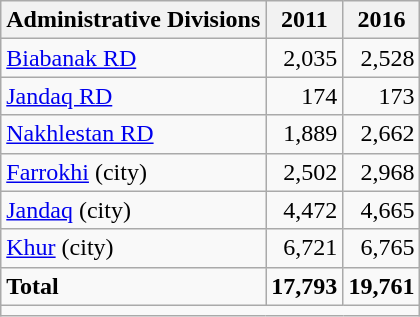<table class="wikitable">
<tr>
<th>Administrative Divisions</th>
<th>2011</th>
<th>2016</th>
</tr>
<tr>
<td><a href='#'>Biabanak RD</a></td>
<td style="text-align: right;">2,035</td>
<td style="text-align: right;">2,528</td>
</tr>
<tr>
<td><a href='#'>Jandaq RD</a></td>
<td style="text-align: right;">174</td>
<td style="text-align: right;">173</td>
</tr>
<tr>
<td><a href='#'>Nakhlestan RD</a></td>
<td style="text-align: right;">1,889</td>
<td style="text-align: right;">2,662</td>
</tr>
<tr>
<td><a href='#'>Farrokhi</a> (city)</td>
<td style="text-align: right;">2,502</td>
<td style="text-align: right;">2,968</td>
</tr>
<tr>
<td><a href='#'>Jandaq</a> (city)</td>
<td style="text-align: right;">4,472</td>
<td style="text-align: right;">4,665</td>
</tr>
<tr>
<td><a href='#'>Khur</a> (city)</td>
<td style="text-align: right;">6,721</td>
<td style="text-align: right;">6,765</td>
</tr>
<tr>
<td><strong>Total</strong></td>
<td style="text-align: right;"><strong>17,793</strong></td>
<td style="text-align: right;"><strong>19,761</strong></td>
</tr>
<tr>
<td colspan=3></td>
</tr>
</table>
